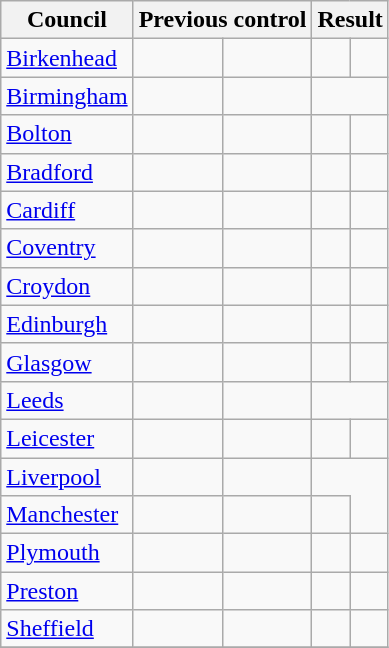<table class="wikitable sortable" style="valign:top">
<tr>
<th>Council</th>
<th colspan=2>Previous control</th>
<th colspan=2>Result</th>
</tr>
<tr>
<td><a href='#'>Birkenhead</a></td>
<td></td>
<td></td>
<td></td>
<td></td>
</tr>
<tr>
<td><a href='#'>Birmingham</a></td>
<td></td>
<td></td>
</tr>
<tr>
<td><a href='#'>Bolton</a></td>
<td></td>
<td></td>
<td></td>
<td></td>
</tr>
<tr>
<td><a href='#'>Bradford</a></td>
<td></td>
<td></td>
<td></td>
<td></td>
</tr>
<tr>
<td><a href='#'>Cardiff</a></td>
<td></td>
<td></td>
<td></td>
<td></td>
</tr>
<tr>
<td><a href='#'>Coventry</a></td>
<td></td>
<td></td>
<td></td>
</tr>
<tr>
<td><a href='#'>Croydon</a></td>
<td></td>
<td></td>
<td></td>
<td></td>
</tr>
<tr>
<td><a href='#'>Edinburgh</a></td>
<td></td>
<td></td>
<td></td>
<td></td>
</tr>
<tr>
<td><a href='#'>Glasgow</a></td>
<td></td>
<td></td>
<td></td>
<td></td>
</tr>
<tr>
<td><a href='#'>Leeds</a></td>
<td></td>
<td></td>
</tr>
<tr>
<td><a href='#'>Leicester</a></td>
<td></td>
<td></td>
<td></td>
<td></td>
</tr>
<tr>
<td><a href='#'>Liverpool</a></td>
<td></td>
<td></td>
</tr>
<tr>
<td><a href='#'>Manchester</a></td>
<td></td>
<td></td>
<td></td>
</tr>
<tr>
<td><a href='#'>Plymouth</a></td>
<td></td>
<td></td>
<td></td>
<td></td>
</tr>
<tr>
<td><a href='#'>Preston</a></td>
<td></td>
<td></td>
<td></td>
</tr>
<tr>
<td><a href='#'>Sheffield</a></td>
<td></td>
<td></td>
<td></td>
<td></td>
</tr>
<tr>
</tr>
</table>
